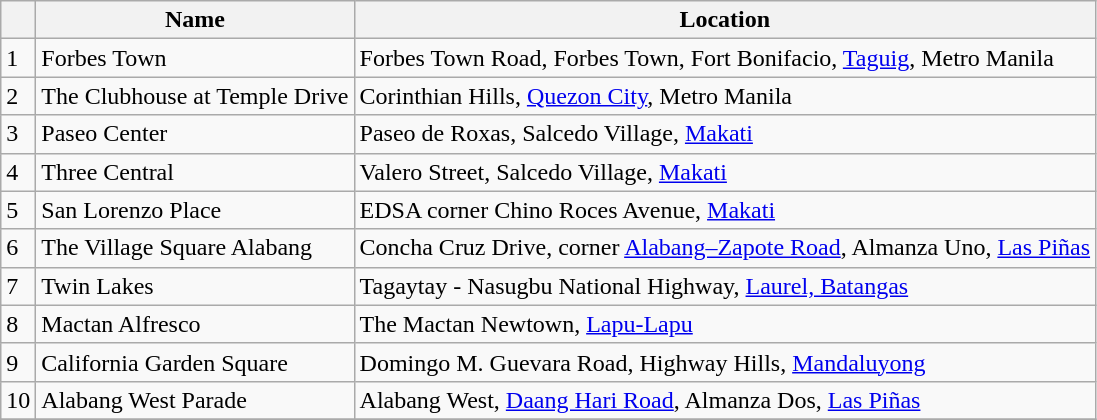<table class="wikitable">
<tr>
<th></th>
<th>Name</th>
<th>Location</th>
</tr>
<tr>
<td>1</td>
<td>Forbes Town</td>
<td>Forbes Town Road, Forbes Town, Fort Bonifacio, <a href='#'>Taguig</a>, Metro Manila</td>
</tr>
<tr>
<td>2</td>
<td>The Clubhouse at Temple Drive</td>
<td>Corinthian Hills, <a href='#'>Quezon City</a>, Metro Manila</td>
</tr>
<tr>
<td>3</td>
<td>Paseo Center</td>
<td>Paseo de Roxas, Salcedo Village, <a href='#'>Makati</a></td>
</tr>
<tr>
<td>4</td>
<td>Three Central</td>
<td>Valero Street, Salcedo Village, <a href='#'>Makati</a></td>
</tr>
<tr>
<td>5</td>
<td>San Lorenzo Place</td>
<td>EDSA corner Chino Roces Avenue, <a href='#'>Makati</a></td>
</tr>
<tr>
<td>6</td>
<td>The Village Square Alabang</td>
<td>Concha Cruz Drive, corner <a href='#'>Alabang–Zapote Road</a>, Almanza Uno, <a href='#'>Las Piñas</a></td>
</tr>
<tr>
<td>7</td>
<td>Twin Lakes</td>
<td>Tagaytay - Nasugbu National Highway, <a href='#'>Laurel, Batangas</a></td>
</tr>
<tr>
<td>8</td>
<td>Mactan Alfresco</td>
<td>The Mactan Newtown, <a href='#'>Lapu-Lapu</a></td>
</tr>
<tr>
<td>9</td>
<td>California Garden Square</td>
<td>Domingo M. Guevara Road, Highway Hills, <a href='#'>Mandaluyong</a></td>
</tr>
<tr>
<td>10</td>
<td>Alabang West Parade</td>
<td>Alabang West, <a href='#'>Daang Hari Road</a>, Almanza Dos, <a href='#'>Las Piñas</a></td>
</tr>
<tr>
</tr>
</table>
